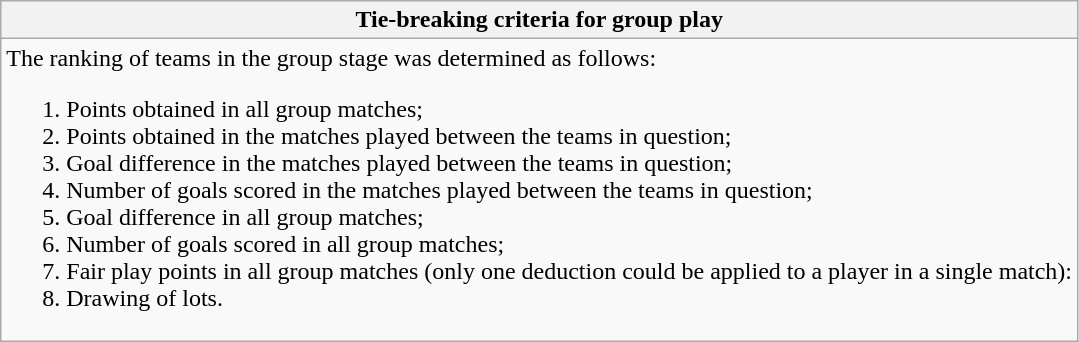<table class="wikitable collapsible collapsed"|>
<tr>
<th> Tie-breaking criteria for group play</th>
</tr>
<tr>
<td>The ranking of teams in the group stage was determined as follows:<br><ol><li>Points obtained in all group matches;</li><li>Points obtained in the matches played between the teams in question;</li><li>Goal difference in the matches played between the teams in question;</li><li>Number of goals scored in the matches played between the teams in question;</li><li>Goal difference in all group matches;</li><li>Number of goals scored in all group matches;</li><li>Fair play points in all group matches (only one deduction could be applied to a player in a single match): </li><li>Drawing of lots.</li></ol></td>
</tr>
</table>
